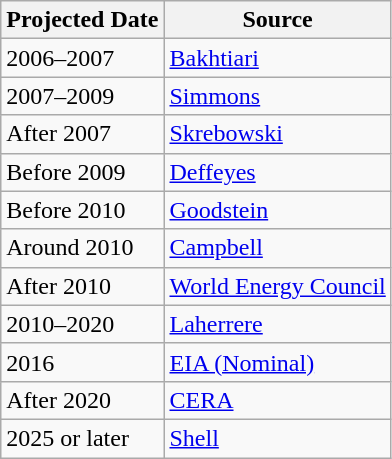<table class="wikitable">
<tr>
<th>Projected Date</th>
<th>Source</th>
</tr>
<tr>
<td>2006–2007</td>
<td><a href='#'>Bakhtiari</a></td>
</tr>
<tr>
<td>2007–2009</td>
<td><a href='#'>Simmons</a></td>
</tr>
<tr>
<td>After 2007</td>
<td><a href='#'>Skrebowski</a></td>
</tr>
<tr>
<td>Before 2009</td>
<td><a href='#'>Deffeyes</a></td>
</tr>
<tr>
<td>Before 2010</td>
<td><a href='#'>Goodstein</a></td>
</tr>
<tr>
<td>Around 2010</td>
<td><a href='#'>Campbell</a></td>
</tr>
<tr>
<td>After 2010</td>
<td><a href='#'>World Energy Council</a></td>
</tr>
<tr>
<td>2010–2020</td>
<td><a href='#'>Laherrere</a></td>
</tr>
<tr>
<td>2016</td>
<td><a href='#'>EIA (Nominal)</a></td>
</tr>
<tr>
<td>After 2020</td>
<td><a href='#'>CERA</a></td>
</tr>
<tr>
<td>2025 or later</td>
<td><a href='#'>Shell</a></td>
</tr>
</table>
